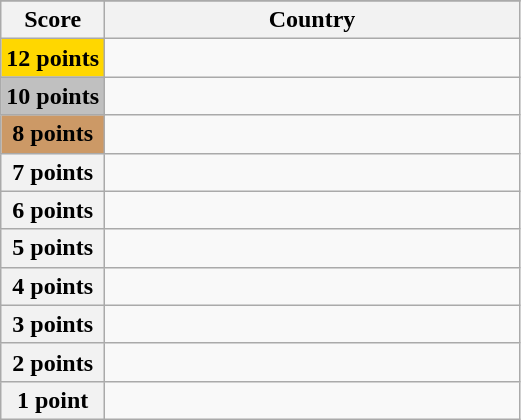<table class="wikitable">
<tr>
</tr>
<tr>
<th scope="col" width="20%">Score</th>
<th scope="col">Country</th>
</tr>
<tr>
<th scope="row" style="background:gold">12 points</th>
<td></td>
</tr>
<tr>
<th scope="row" style="background:silver">10 points</th>
<td></td>
</tr>
<tr>
<th scope="row" style="background:#CC9966">8 points</th>
<td></td>
</tr>
<tr>
<th scope="row">7 points</th>
<td></td>
</tr>
<tr>
<th scope="row">6 points</th>
<td></td>
</tr>
<tr>
<th scope="row">5 points</th>
<td></td>
</tr>
<tr>
<th scope="row">4 points</th>
<td></td>
</tr>
<tr>
<th scope="row">3 points</th>
<td></td>
</tr>
<tr>
<th scope="row">2 points</th>
<td></td>
</tr>
<tr>
<th scope="row">1 point</th>
<td></td>
</tr>
</table>
